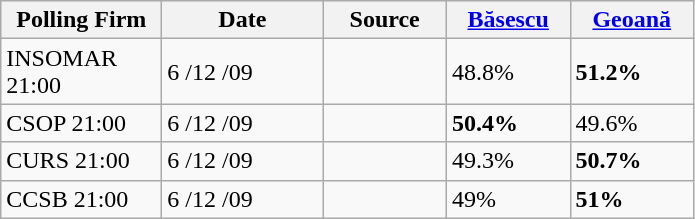<table class="wikitable">
<tr style="background:#e9e9e9;">
<th style="width:100px;">Polling Firm</th>
<th style="width:100px;">Date</th>
<th width=75px>Source</th>
<th width=75px><strong><a href='#'>Băsescu</a></strong></th>
<th width=75px><strong><a href='#'>Geoană</a></strong></th>
</tr>
<tr>
<td>INSOMAR 21:00</td>
<td>6 /12 /09</td>
<td></td>
<td>48.8%</td>
<td><strong>51.2%</strong></td>
</tr>
<tr>
<td>CSOP 21:00</td>
<td>6 /12 /09</td>
<td></td>
<td><strong>50.4%</strong></td>
<td>49.6%</td>
</tr>
<tr>
<td>CURS 21:00</td>
<td>6 /12 /09</td>
<td></td>
<td>49.3%</td>
<td><strong>50.7%</strong></td>
</tr>
<tr>
<td>CCSB 21:00</td>
<td>6 /12 /09</td>
<td></td>
<td>49%</td>
<td><strong>51%</strong></td>
</tr>
</table>
